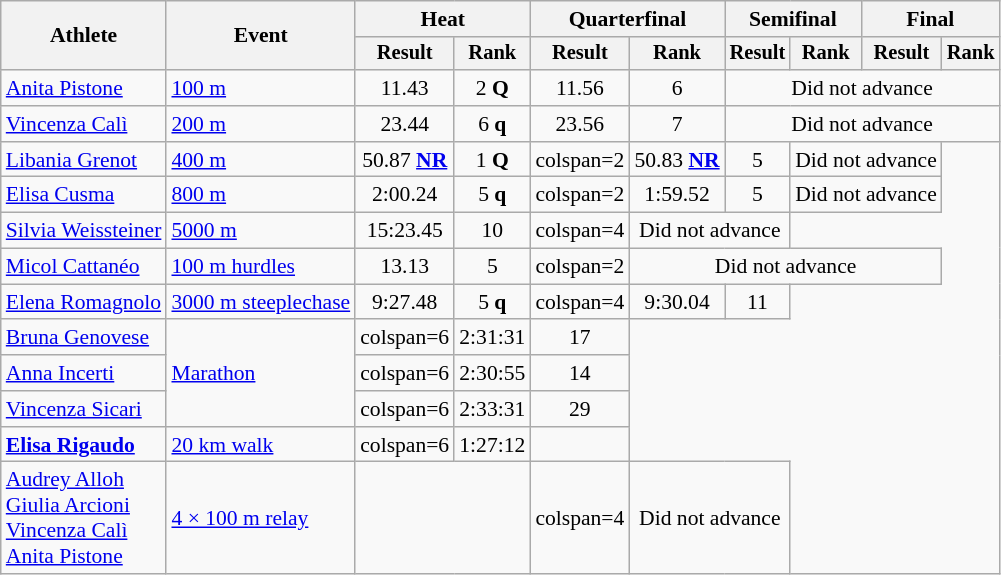<table class=wikitable style="font-size:90%">
<tr>
<th rowspan="2">Athlete</th>
<th rowspan="2">Event</th>
<th colspan="2">Heat</th>
<th colspan="2">Quarterfinal</th>
<th colspan="2">Semifinal</th>
<th colspan="2">Final</th>
</tr>
<tr style="font-size:95%">
<th>Result</th>
<th>Rank</th>
<th>Result</th>
<th>Rank</th>
<th>Result</th>
<th>Rank</th>
<th>Result</th>
<th>Rank</th>
</tr>
<tr align=center>
<td align=left><a href='#'>Anita Pistone</a></td>
<td align=left><a href='#'>100 m</a></td>
<td>11.43</td>
<td>2 <strong>Q</strong></td>
<td>11.56</td>
<td>6</td>
<td colspan=4>Did not advance</td>
</tr>
<tr align=center>
<td align=left><a href='#'>Vincenza Calì</a></td>
<td align=left><a href='#'>200 m</a></td>
<td>23.44</td>
<td>6 <strong>q</strong></td>
<td>23.56</td>
<td>7</td>
<td colspan=4>Did not advance</td>
</tr>
<tr align=center>
<td align=left><a href='#'>Libania Grenot</a></td>
<td align=left><a href='#'>400 m</a></td>
<td>50.87 <strong><a href='#'>NR</a></strong></td>
<td>1 <strong>Q</strong></td>
<td>colspan=2 </td>
<td>50.83 <strong><a href='#'>NR</a></strong></td>
<td>5</td>
<td colspan=2>Did not advance</td>
</tr>
<tr align=center>
<td align=left><a href='#'>Elisa Cusma</a></td>
<td align=left><a href='#'>800 m</a></td>
<td>2:00.24</td>
<td>5 <strong>q</strong></td>
<td>colspan=2 </td>
<td>1:59.52</td>
<td>5</td>
<td colspan=2>Did not advance</td>
</tr>
<tr align=center>
<td align=left><a href='#'>Silvia Weissteiner</a></td>
<td align=left><a href='#'>5000 m</a></td>
<td>15:23.45</td>
<td>10</td>
<td>colspan=4 </td>
<td colspan=2>Did not advance</td>
</tr>
<tr align=center>
<td align=left><a href='#'>Micol Cattanéo</a></td>
<td align=left><a href='#'>100 m hurdles</a></td>
<td>13.13</td>
<td>5</td>
<td>colspan=2 </td>
<td colspan=4>Did not advance</td>
</tr>
<tr align=center>
<td align=left><a href='#'>Elena Romagnolo</a></td>
<td align=left><a href='#'>3000 m steeplechase</a></td>
<td>9:27.48</td>
<td>5 <strong>q</strong></td>
<td>colspan=4 </td>
<td>9:30.04</td>
<td>11</td>
</tr>
<tr align=center>
<td align=left><a href='#'>Bruna Genovese</a></td>
<td align=left rowspan=3><a href='#'>Marathon</a></td>
<td>colspan=6 </td>
<td>2:31:31</td>
<td>17</td>
</tr>
<tr align=center>
<td align=left><a href='#'>Anna Incerti</a></td>
<td>colspan=6 </td>
<td>2:30:55</td>
<td>14</td>
</tr>
<tr align=center>
<td align=left><a href='#'>Vincenza Sicari</a></td>
<td>colspan=6 </td>
<td>2:33:31</td>
<td>29</td>
</tr>
<tr align=center>
<td align=left><strong><a href='#'>Elisa Rigaudo</a></strong></td>
<td align=left><a href='#'>20 km walk</a></td>
<td>colspan=6 </td>
<td>1:27:12</td>
<td></td>
</tr>
<tr align=center>
<td align=left><a href='#'>Audrey Alloh</a><br><a href='#'>Giulia Arcioni</a><br><a href='#'>Vincenza Calì</a><br><a href='#'>Anita Pistone</a></td>
<td align=left><a href='#'>4 × 100 m relay</a></td>
<td colspan=2></td>
<td>colspan=4 </td>
<td colspan=2>Did not advance</td>
</tr>
</table>
